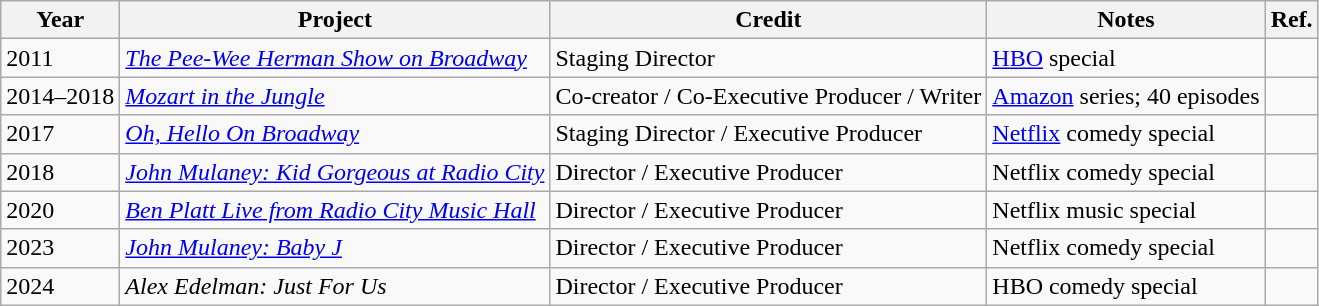<table class="wikitable sortable">
<tr>
<th>Year</th>
<th>Project</th>
<th>Credit</th>
<th>Notes</th>
<th class=unsortable>Ref.</th>
</tr>
<tr>
<td>2011</td>
<td><em><a href='#'>The Pee-Wee Herman Show on Broadway</a></em></td>
<td>Staging Director</td>
<td><a href='#'>HBO</a> special</td>
<td></td>
</tr>
<tr>
<td>2014–2018</td>
<td><em><a href='#'>Mozart in the Jungle</a></em></td>
<td>Co-creator / Co-Executive Producer / Writer</td>
<td><a href='#'>Amazon</a> series; 40 episodes</td>
<td></td>
</tr>
<tr>
<td>2017</td>
<td><em><a href='#'>Oh, Hello On Broadway</a></em></td>
<td>Staging Director / Executive Producer</td>
<td><a href='#'>Netflix</a> comedy special</td>
<td></td>
</tr>
<tr>
<td>2018</td>
<td><em><a href='#'>John Mulaney: Kid Gorgeous at Radio City</a></em></td>
<td>Director / Executive Producer</td>
<td>Netflix comedy special</td>
<td></td>
</tr>
<tr>
<td>2020</td>
<td><em><a href='#'>Ben Platt Live from Radio City Music Hall</a></em></td>
<td>Director / Executive Producer</td>
<td>Netflix music special</td>
<td></td>
</tr>
<tr>
<td>2023</td>
<td><em><a href='#'>John Mulaney: Baby J</a></em></td>
<td>Director / Executive Producer</td>
<td>Netflix comedy special</td>
<td></td>
</tr>
<tr>
<td>2024</td>
<td><em>Alex Edelman: Just For Us</em></td>
<td>Director / Executive Producer</td>
<td>HBO comedy special</td>
<td></td>
</tr>
</table>
